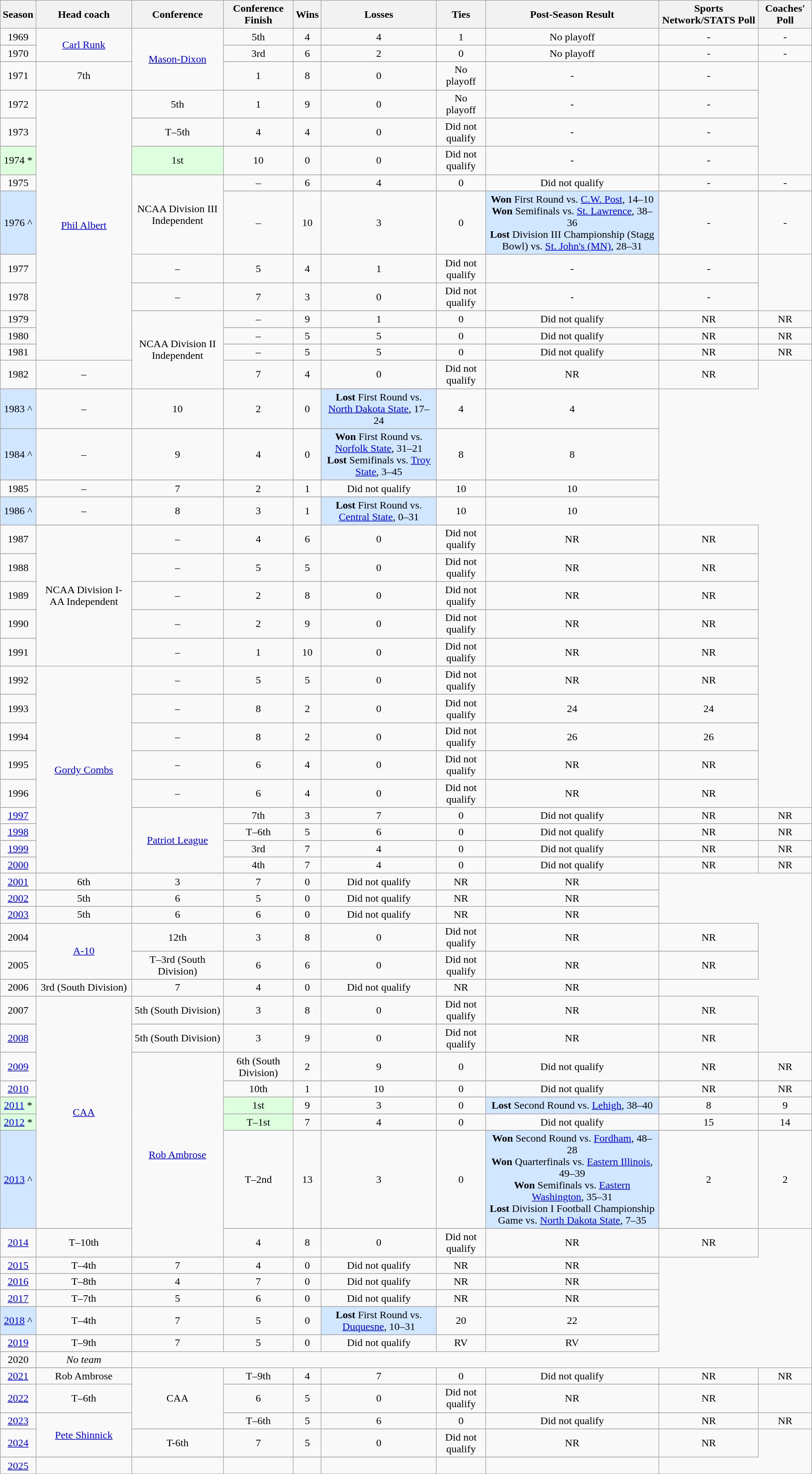<table class="wikitable" style="text-align:center">
<tr>
<th scope="col">Season</th>
<th scope="col">Head coach</th>
<th scope="col">Conference</th>
<th scope="col">Conference Finish</th>
<th scope="col">Wins</th>
<th scope="col">Losses</th>
<th scope="col">Ties</th>
<th scope="col">Post-Season Result</th>
<th scope="col">Sports Network/STATS Poll</th>
<th scope="col">Coaches' Poll</th>
</tr>
<tr>
<td>1969</td>
<td rowspan=3><a href='#'>Carl Runk</a></td>
<td rowspan=6><a href='#'>Mason-Dixon</a></td>
<td>5th</td>
<td>4</td>
<td>4</td>
<td>1</td>
<td>No playoff</td>
<td>-</td>
<td>-</td>
</tr>
<tr>
</tr>
<tr>
<td>1970</td>
<td>3rd</td>
<td>6</td>
<td>2</td>
<td>0</td>
<td>No playoff</td>
<td>-</td>
<td>-</td>
</tr>
<tr>
</tr>
<tr>
<td>1971</td>
<td>7th</td>
<td>1</td>
<td>8</td>
<td>0</td>
<td>No playoff</td>
<td>-</td>
<td>-</td>
</tr>
<tr>
</tr>
<tr>
<td>1972</td>
<td rowspan=20><a href='#'>Phil Albert</a></td>
<td>5th</td>
<td>1</td>
<td>9</td>
<td>0</td>
<td>No playoff</td>
<td>-</td>
<td>-</td>
</tr>
<tr>
</tr>
<tr>
<td>1973</td>
<td>T–5th</td>
<td>4</td>
<td>4</td>
<td>0</td>
<td>Did not qualify</td>
<td>-</td>
<td>-</td>
</tr>
<tr>
</tr>
<tr>
<td align="center" style="background: #ddffdd">1974 *</td>
<td style="background: #ddffdd">1st</td>
<td>10</td>
<td>0</td>
<td>0</td>
<td>Did not qualify</td>
<td>-</td>
<td>-</td>
</tr>
<tr>
</tr>
<tr>
<td>1975</td>
<td rowspan=4>NCAA Division III Independent</td>
<td>–</td>
<td>6</td>
<td>4</td>
<td>0</td>
<td>Did not qualify</td>
<td>-</td>
<td>-</td>
</tr>
<tr>
</tr>
<tr>
<td align="center" style="background: #D0E7FF;">1976 ^</td>
<td>–</td>
<td>10</td>
<td>3</td>
<td>0</td>
<td align="center" style="background: #D0E7FF;"><strong>Won</strong> First Round vs. <a href='#'>C.W. Post</a>, 14–10 <br> <strong>Won</strong> Semifinals vs. <a href='#'>St. Lawrence</a>, 38–36 <br> <strong>Lost</strong> Division III Championship (Stagg Bowl) vs. <a href='#'>St. John's (MN)</a>, 28–31</td>
<td>-</td>
<td>-</td>
</tr>
<tr>
</tr>
<tr>
<td>1977</td>
<td>–</td>
<td>5</td>
<td>4</td>
<td>1</td>
<td>Did not qualify</td>
<td>-</td>
<td>-</td>
</tr>
<tr>
</tr>
<tr>
<td>1978</td>
<td>–</td>
<td>7</td>
<td>3</td>
<td>0</td>
<td>Did not qualify</td>
<td>-</td>
<td>-</td>
</tr>
<tr>
</tr>
<tr>
<td>1979</td>
<td rowspan=8>NCAA Division II Independent</td>
<td>–</td>
<td>9</td>
<td>1</td>
<td>0</td>
<td>Did not qualify</td>
<td>NR</td>
<td>NR</td>
</tr>
<tr>
</tr>
<tr>
<td>1980</td>
<td>–</td>
<td>5</td>
<td>5</td>
<td>0</td>
<td>Did not qualify</td>
<td>NR</td>
<td>NR</td>
</tr>
<tr>
</tr>
<tr>
<td>1981</td>
<td>–</td>
<td>5</td>
<td>5</td>
<td>0</td>
<td>Did not qualify</td>
<td>NR</td>
<td>NR</td>
</tr>
<tr>
</tr>
<tr>
<td>1982</td>
<td>–</td>
<td>7</td>
<td>4</td>
<td>0</td>
<td>Did not qualify</td>
<td>NR</td>
<td>NR</td>
</tr>
<tr>
</tr>
<tr>
<td align="center" style="background: #D0E7FF;">1983 ^</td>
<td>–</td>
<td>10</td>
<td>2</td>
<td>0</td>
<td align="center" style="background: #D0E7FF;"><strong>Lost</strong> First Round vs. <a href='#'>North Dakota State</a>, 17–24</td>
<td>4</td>
<td>4</td>
</tr>
<tr>
</tr>
<tr>
<td align="center" style="background: #D0E7FF;">1984 ^</td>
<td>–</td>
<td>9</td>
<td>4</td>
<td>0</td>
<td align="center" style="background: #D0E7FF;"><strong>Won</strong> First Round vs. <a href='#'>Norfolk State</a>, 31–21 <br> <strong>Lost</strong> Semifinals vs. <a href='#'>Troy State</a>, 3–45</td>
<td>8</td>
<td>8</td>
</tr>
<tr>
</tr>
<tr>
<td>1985</td>
<td>–</td>
<td>7</td>
<td>2</td>
<td>1</td>
<td>Did not qualify</td>
<td>10</td>
<td>10</td>
</tr>
<tr>
</tr>
<tr>
<td align="center" style="background: #D0E7FF;">1986 ^</td>
<td>–</td>
<td>8</td>
<td>3</td>
<td>1</td>
<td align="center" style="background: #D0E7FF;"><strong>Lost</strong> First Round vs. <a href='#'>Central State</a>, 0–31</td>
<td>10</td>
<td>10</td>
</tr>
<tr>
</tr>
<tr>
<td>1987</td>
<td rowspan=10>NCAA Division I-AA Independent</td>
<td>–</td>
<td>4</td>
<td>6</td>
<td>0</td>
<td>Did not qualify</td>
<td>NR</td>
<td>NR</td>
</tr>
<tr>
</tr>
<tr>
<td>1988</td>
<td>–</td>
<td>5</td>
<td>5</td>
<td>0</td>
<td>Did not qualify</td>
<td>NR</td>
<td>NR</td>
</tr>
<tr>
</tr>
<tr>
<td>1989</td>
<td>–</td>
<td>2</td>
<td>8</td>
<td>0</td>
<td>Did not qualify</td>
<td>NR</td>
<td>NR</td>
</tr>
<tr>
</tr>
<tr>
<td>1990</td>
<td>–</td>
<td>2</td>
<td>9</td>
<td>0</td>
<td>Did not qualify</td>
<td>NR</td>
<td>NR</td>
</tr>
<tr>
</tr>
<tr>
<td>1991</td>
<td>–</td>
<td>1</td>
<td>10</td>
<td>0</td>
<td>Did not qualify</td>
<td>NR</td>
<td>NR</td>
</tr>
<tr>
</tr>
<tr>
<td>1992</td>
<td rowspan=17><a href='#'>Gordy Combs</a></td>
<td>–</td>
<td>5</td>
<td>5</td>
<td>0</td>
<td>Did not qualify</td>
<td>NR</td>
<td>NR</td>
</tr>
<tr>
</tr>
<tr>
<td>1993</td>
<td>–</td>
<td>8</td>
<td>2</td>
<td>0</td>
<td>Did not qualify</td>
<td>24</td>
<td>24</td>
</tr>
<tr>
</tr>
<tr>
<td>1994</td>
<td>–</td>
<td>8</td>
<td>2</td>
<td>0</td>
<td>Did not qualify</td>
<td>26</td>
<td>26</td>
</tr>
<tr>
</tr>
<tr>
<td>1995</td>
<td>–</td>
<td>6</td>
<td>4</td>
<td>0</td>
<td>Did not qualify</td>
<td>NR</td>
<td>NR</td>
</tr>
<tr>
</tr>
<tr>
<td>1996</td>
<td>–</td>
<td>6</td>
<td>4</td>
<td>0</td>
<td>Did not qualify</td>
<td>NR</td>
<td>NR</td>
</tr>
<tr>
</tr>
<tr>
<td><a href='#'>1997</a></td>
<td rowspan=7><a href='#'>Patriot League</a></td>
<td>7th</td>
<td>3</td>
<td>7</td>
<td>0</td>
<td>Did not qualify</td>
<td>NR</td>
<td>NR</td>
</tr>
<tr>
</tr>
<tr>
<td><a href='#'>1998</a></td>
<td>T–6th</td>
<td>5</td>
<td>6</td>
<td>0</td>
<td>Did not qualify</td>
<td>NR</td>
<td>NR</td>
</tr>
<tr>
</tr>
<tr>
<td><a href='#'>1999</a></td>
<td>3rd</td>
<td>7</td>
<td>4</td>
<td>0</td>
<td>Did not qualify</td>
<td>NR</td>
<td>NR</td>
</tr>
<tr>
</tr>
<tr>
<td><a href='#'>2000</a></td>
<td>4th</td>
<td>7</td>
<td>4</td>
<td>0</td>
<td>Did not qualify</td>
<td>NR</td>
<td>NR</td>
</tr>
<tr>
</tr>
<tr>
<td><a href='#'>2001</a></td>
<td>6th</td>
<td>3</td>
<td>7</td>
<td>0</td>
<td>Did not qualify</td>
<td>NR</td>
<td>NR</td>
</tr>
<tr>
</tr>
<tr>
<td><a href='#'>2002</a></td>
<td>5th</td>
<td>6</td>
<td>5</td>
<td>0</td>
<td>Did not qualify</td>
<td>NR</td>
<td>NR</td>
</tr>
<tr>
</tr>
<tr>
<td><a href='#'>2003</a></td>
<td>5th</td>
<td>6</td>
<td>6</td>
<td>0</td>
<td>Did not qualify</td>
<td>NR</td>
<td>NR</td>
</tr>
<tr>
</tr>
<tr>
<td>2004</td>
<td rowspan=3><a href='#'>A-10</a></td>
<td>12th</td>
<td>3</td>
<td>8</td>
<td>0</td>
<td>Did not qualify</td>
<td>NR</td>
<td>NR</td>
</tr>
<tr>
</tr>
<tr>
<td>2005</td>
<td>T–3rd (South Division)</td>
<td>6</td>
<td>6</td>
<td>0</td>
<td>Did not qualify</td>
<td>NR</td>
<td>NR</td>
</tr>
<tr>
</tr>
<tr>
<td>2006</td>
<td>3rd (South Division)</td>
<td>7</td>
<td>4</td>
<td>0</td>
<td>Did not qualify</td>
<td>NR</td>
<td>NR</td>
</tr>
<tr>
</tr>
<tr>
<td>2007</td>
<td rowspan=13><a href='#'>CAA</a></td>
<td>5th (South Division)</td>
<td>3</td>
<td>8</td>
<td>0</td>
<td>Did not qualify</td>
<td>NR</td>
<td>NR</td>
</tr>
<tr>
</tr>
<tr>
<td><a href='#'>2008</a></td>
<td>5th (South Division)</td>
<td>3</td>
<td>9</td>
<td>0</td>
<td>Did not qualify</td>
<td>NR</td>
<td>NR</td>
</tr>
<tr>
</tr>
<tr>
<td><a href='#'>2009</a></td>
<td rowspan=11><a href='#'>Rob Ambrose</a></td>
<td>6th (South Division)</td>
<td>2</td>
<td>9</td>
<td>0</td>
<td>Did not qualify</td>
<td>NR</td>
<td>NR</td>
</tr>
<tr>
</tr>
<tr>
<td><a href='#'>2010</a></td>
<td>10th</td>
<td>1</td>
<td>10</td>
<td>0</td>
<td>Did not qualify</td>
<td>NR</td>
<td>NR</td>
</tr>
<tr>
</tr>
<tr>
<td style="background: #ddffdd;"><a href='#'>2011</a> *</td>
<td style="background: #ddffdd;">1st</td>
<td>9</td>
<td>3</td>
<td>0</td>
<td align="center" style="background: #D0E7FF;"><strong>Lost</strong> Second Round vs. <a href='#'>Lehigh</a>, 38–40</td>
<td>8</td>
<td>9</td>
</tr>
<tr>
</tr>
<tr>
<td style="background: #ddffdd;"><a href='#'>2012</a> *</td>
<td style="background: #ddffdd;">T–1st</td>
<td>7</td>
<td>4</td>
<td>0</td>
<td>Did not qualify</td>
<td>15</td>
<td>14</td>
</tr>
<tr>
</tr>
<tr>
<td style="background: #D0E7FF;"><a href='#'>2013</a> ^</td>
<td>T–2nd</td>
<td>13</td>
<td>3</td>
<td>0</td>
<td align="center" style="background: #D0E7FF;"><strong>Won</strong> Second Round vs. <a href='#'>Fordham</a>, 48–28 <br> <strong>Won</strong> Quarterfinals vs. <a href='#'>Eastern Illinois</a>, 49–39 <br> <strong>Won</strong> Semifinals vs. <a href='#'>Eastern Washington</a>, 35–31 <br> <strong>Lost</strong> Division I Football Championship Game vs. <a href='#'>North Dakota State</a>, 7–35</td>
<td>2</td>
<td>2</td>
</tr>
<tr>
</tr>
<tr>
<td><a href='#'>2014</a></td>
<td>T–10th</td>
<td>4</td>
<td>8</td>
<td>0</td>
<td>Did not qualify</td>
<td>NR</td>
<td>NR</td>
</tr>
<tr>
</tr>
<tr>
<td><a href='#'>2015</a></td>
<td>T–4th</td>
<td>7</td>
<td>4</td>
<td>0</td>
<td>Did not qualify</td>
<td>NR</td>
<td>NR</td>
</tr>
<tr>
</tr>
<tr>
<td><a href='#'>2016</a></td>
<td>T–8th</td>
<td>4</td>
<td>7</td>
<td>0</td>
<td>Did not qualify</td>
<td>NR</td>
<td>NR</td>
</tr>
<tr>
</tr>
<tr>
<td><a href='#'>2017</a></td>
<td>T–7th</td>
<td>5</td>
<td>6</td>
<td>0</td>
<td>Did not qualify</td>
<td>NR</td>
<td>NR</td>
</tr>
<tr>
</tr>
<tr>
<td style="background: #D0E7FF;"><a href='#'>2018</a> ^</td>
<td>T–4th</td>
<td>7</td>
<td>5</td>
<td>0</td>
<td align="center" style="background: #D0E7FF;"><strong>Lost</strong> First Round vs. <a href='#'>Duquesne</a>, 10–31</td>
<td>20</td>
<td>22</td>
</tr>
<tr>
</tr>
<tr>
<td><a href='#'>2019</a></td>
<td>T–9th</td>
<td>7</td>
<td>5</td>
<td>0</td>
<td>Did not qualify</td>
<td>RV</td>
<td>RV</td>
</tr>
<tr>
</tr>
<tr>
<td>2020</td>
<td><em>No team</em></td>
</tr>
<tr>
</tr>
<tr>
<td><a href='#'>2021</a></td>
<td rowspan=2>Rob Ambrose</td>
<td rowspan=5>CAA</td>
<td>T–9th</td>
<td>4</td>
<td>7</td>
<td>0</td>
<td>Did not qualify</td>
<td>NR</td>
<td>NR</td>
</tr>
<tr>
</tr>
<tr>
<td><a href='#'>2022</a></td>
<td>T–6th</td>
<td>6</td>
<td>5</td>
<td>0</td>
<td>Did not qualify</td>
<td>NR</td>
<td>NR</td>
</tr>
<tr>
</tr>
<tr>
<td><a href='#'>2023</a></td>
<td rowspan=3><a href='#'>Pete Shinnick</a></td>
<td>T–6th</td>
<td>5</td>
<td>6</td>
<td>0</td>
<td>Did not qualify</td>
<td>NR</td>
<td>NR</td>
</tr>
<tr>
</tr>
<tr>
<td><a href='#'>2024</a></td>
<td>T-6th</td>
<td>7</td>
<td>5</td>
<td>0</td>
<td>Did not qualify</td>
<td>NR</td>
<td>NR</td>
</tr>
<tr>
</tr>
<tr>
<td><a href='#'>2025</a></td>
<td></td>
<td></td>
<td></td>
<td></td>
<td></td>
<td></td>
<td></td>
</tr>
<tr>
</tr>
<tr>
</tr>
</table>
